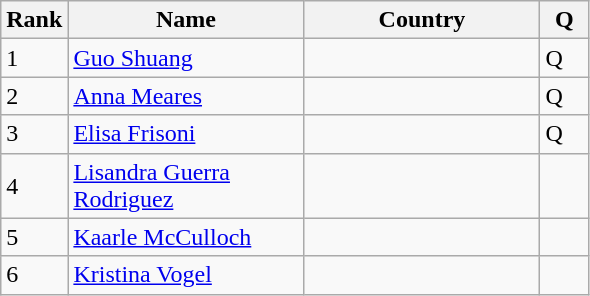<table class="wikitable">
<tr>
<th width=20>Rank</th>
<th width=150>Name</th>
<th width=150>Country</th>
<th width=25>Q</th>
</tr>
<tr>
<td>1</td>
<td><a href='#'>Guo Shuang</a></td>
<td></td>
<td>Q</td>
</tr>
<tr>
<td>2</td>
<td><a href='#'>Anna Meares</a></td>
<td></td>
<td>Q</td>
</tr>
<tr>
<td>3</td>
<td><a href='#'>Elisa Frisoni</a></td>
<td></td>
<td>Q</td>
</tr>
<tr>
<td>4</td>
<td><a href='#'>Lisandra Guerra Rodriguez</a></td>
<td></td>
<td></td>
</tr>
<tr>
<td>5</td>
<td><a href='#'>Kaarle McCulloch</a></td>
<td></td>
<td></td>
</tr>
<tr>
<td>6</td>
<td><a href='#'>Kristina Vogel</a></td>
<td></td>
<td></td>
</tr>
</table>
